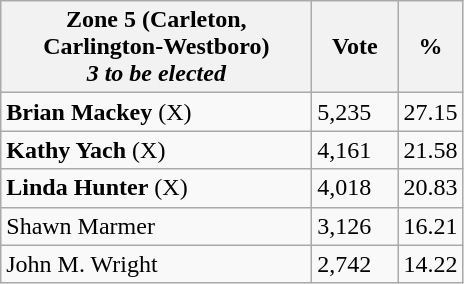<table class="wikitable">
<tr>
<th bgcolor="#DDDDFF" width="200px">Zone 5 (Carleton, Carlington-Westboro) <br> <em>3 to be elected</em></th>
<th bgcolor="#DDDDFF" width="50px">Vote</th>
<th bgcolor="#DDDDFF" width="30px">%</th>
</tr>
<tr>
<td><strong>Brian Mackey</strong> (X)</td>
<td>5,235</td>
<td>27.15</td>
</tr>
<tr>
<td><strong>Kathy Yach</strong> (X)</td>
<td>4,161</td>
<td>21.58</td>
</tr>
<tr>
<td><strong>Linda Hunter</strong> (X)</td>
<td>4,018</td>
<td>20.83</td>
</tr>
<tr>
<td>Shawn Marmer</td>
<td>3,126</td>
<td>16.21</td>
</tr>
<tr>
<td>John M. Wright</td>
<td>2,742</td>
<td>14.22</td>
</tr>
</table>
